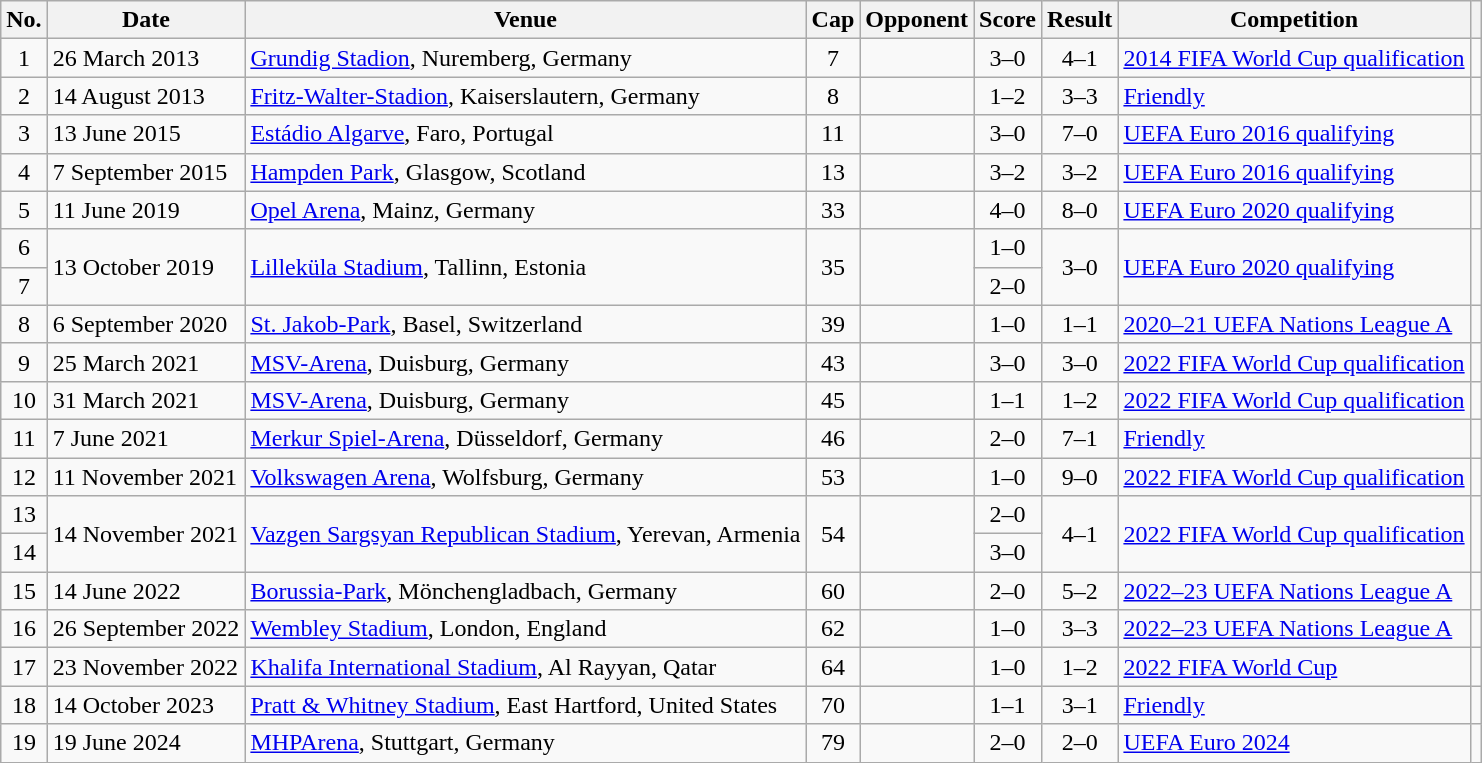<table class="wikitable sortable">
<tr>
<th scope="col">No.</th>
<th scope="col">Date</th>
<th scope="col">Venue</th>
<th scope="col">Cap</th>
<th scope="col">Opponent</th>
<th scope="col">Score</th>
<th scope="col">Result</th>
<th scope="col">Competition</th>
<th scope="col" class="unsortable"></th>
</tr>
<tr>
<td style="text-align: center;">1</td>
<td>26 March 2013</td>
<td><a href='#'>Grundig Stadion</a>, Nuremberg, Germany</td>
<td style="text-align: center;">7</td>
<td></td>
<td style="text-align: center;">3–0</td>
<td style="text-align: center;">4–1</td>
<td><a href='#'>2014 FIFA World Cup qualification</a></td>
<td style="text-align: center;"></td>
</tr>
<tr>
<td style="text-align: center;">2</td>
<td>14 August 2013</td>
<td><a href='#'>Fritz-Walter-Stadion</a>, Kaiserslautern, Germany</td>
<td style="text-align: center;">8</td>
<td></td>
<td style="text-align: center;">1–2</td>
<td style="text-align: center;">3–3</td>
<td><a href='#'>Friendly</a></td>
<td style="text-align: center;"></td>
</tr>
<tr>
<td style="text-align: center;">3</td>
<td>13 June 2015</td>
<td><a href='#'>Estádio Algarve</a>, Faro, Portugal</td>
<td style="text-align: center;">11</td>
<td></td>
<td style="text-align: center;">3–0</td>
<td style="text-align: center;">7–0</td>
<td><a href='#'>UEFA Euro 2016 qualifying</a></td>
<td style="text-align: center;"></td>
</tr>
<tr>
<td style="text-align: center;">4</td>
<td>7 September 2015</td>
<td><a href='#'>Hampden Park</a>, Glasgow, Scotland</td>
<td style="text-align: center;">13</td>
<td></td>
<td style="text-align: center;">3–2</td>
<td style="text-align: center;">3–2</td>
<td><a href='#'>UEFA Euro 2016 qualifying</a></td>
<td style="text-align: center;"></td>
</tr>
<tr>
<td style="text-align: center;">5</td>
<td>11 June 2019</td>
<td><a href='#'>Opel Arena</a>, Mainz, Germany</td>
<td style="text-align: center;">33</td>
<td></td>
<td style="text-align: center;">4–0</td>
<td style="text-align: center;">8–0</td>
<td><a href='#'>UEFA Euro 2020 qualifying</a></td>
<td style="text-align: center;"></td>
</tr>
<tr>
<td style="text-align: center;">6</td>
<td rowspan="2">13 October 2019</td>
<td rowspan="2"><a href='#'>Lilleküla Stadium</a>, Tallinn, Estonia</td>
<td rowspan="2" style="text-align: center;">35</td>
<td rowspan="2"></td>
<td style="text-align: center;">1–0</td>
<td rowspan="2" style="text-align: center;">3–0</td>
<td rowspan="2"><a href='#'>UEFA Euro 2020 qualifying</a></td>
<td rowspan="2" style="text-align: center;"></td>
</tr>
<tr>
<td style="text-align: center;">7</td>
<td style="text-align: center;">2–0</td>
</tr>
<tr>
<td style="text-align: center;">8</td>
<td>6 September 2020</td>
<td><a href='#'>St. Jakob-Park</a>, Basel, Switzerland</td>
<td style="text-align: center;">39</td>
<td></td>
<td style="text-align: center;">1–0</td>
<td style="text-align: center;">1–1</td>
<td><a href='#'>2020–21 UEFA Nations League A</a></td>
<td style="text-align: center;"></td>
</tr>
<tr>
<td style="text-align: center;">9</td>
<td>25 March 2021</td>
<td><a href='#'>MSV-Arena</a>, Duisburg, Germany</td>
<td style="text-align: center;">43</td>
<td></td>
<td style="text-align: center;">3–0</td>
<td style="text-align: center;">3–0</td>
<td><a href='#'>2022 FIFA World Cup qualification</a></td>
<td style="text-align: center;"></td>
</tr>
<tr>
<td style="text-align: center;">10</td>
<td>31 March 2021</td>
<td><a href='#'>MSV-Arena</a>, Duisburg, Germany</td>
<td style="text-align: center;">45</td>
<td></td>
<td style="text-align: center;">1–1</td>
<td style="text-align: center;">1–2</td>
<td><a href='#'>2022 FIFA World Cup qualification</a></td>
<td style="text-align: center;"></td>
</tr>
<tr>
<td style="text-align: center;">11</td>
<td>7 June 2021</td>
<td><a href='#'>Merkur Spiel-Arena</a>, Düsseldorf, Germany</td>
<td style="text-align: center;">46</td>
<td></td>
<td style="text-align: center;">2–0</td>
<td style="text-align: center;">7–1</td>
<td><a href='#'>Friendly</a></td>
<td style="text-align: center;"></td>
</tr>
<tr>
<td style="text-align: center;">12</td>
<td>11 November 2021</td>
<td><a href='#'>Volkswagen Arena</a>, Wolfsburg, Germany</td>
<td style="text-align: center;">53</td>
<td></td>
<td style="text-align: center;">1–0</td>
<td style="text-align: center;">9–0</td>
<td><a href='#'>2022 FIFA World Cup qualification</a></td>
<td style="text-align: center;"></td>
</tr>
<tr>
<td style="text-align: center;">13</td>
<td rowspan="2">14 November 2021</td>
<td rowspan="2"><a href='#'>Vazgen Sargsyan Republican Stadium</a>, Yerevan, Armenia</td>
<td rowspan="2" style="text-align: center;">54</td>
<td rowspan="2"></td>
<td style="text-align: center;">2–0</td>
<td rowspan="2" style="text-align: center;">4–1</td>
<td rowspan="2"><a href='#'>2022 FIFA World Cup qualification</a></td>
<td rowspan="2" style="text-align: center;"></td>
</tr>
<tr>
<td style="text-align: center;">14</td>
<td style="text-align: center;">3–0</td>
</tr>
<tr>
<td style="text-align: center;">15</td>
<td>14 June 2022</td>
<td><a href='#'>Borussia-Park</a>, Mönchengladbach, Germany</td>
<td style="text-align: center;">60</td>
<td></td>
<td style="text-align: center;">2–0</td>
<td style="text-align: center;">5–2</td>
<td><a href='#'>2022–23 UEFA Nations League A</a></td>
<td style="text-align: center;"></td>
</tr>
<tr>
<td style="text-align: center;">16</td>
<td>26 September 2022</td>
<td><a href='#'>Wembley Stadium</a>, London, England</td>
<td style="text-align: center;">62</td>
<td></td>
<td style="text-align: center;">1–0</td>
<td style="text-align: center;">3–3</td>
<td><a href='#'>2022–23 UEFA Nations League A</a></td>
<td style="text-align: center;"></td>
</tr>
<tr>
<td style="text-align: center;">17</td>
<td>23 November 2022</td>
<td><a href='#'>Khalifa International Stadium</a>, Al Rayyan, Qatar</td>
<td style="text-align: center;">64</td>
<td></td>
<td style="text-align: center;">1–0</td>
<td style="text-align: center;">1–2</td>
<td><a href='#'>2022 FIFA World Cup</a></td>
<td style="text-align: center;"></td>
</tr>
<tr>
<td style="text-align: center;">18</td>
<td>14 October 2023</td>
<td><a href='#'>Pratt & Whitney Stadium</a>, East Hartford, United States</td>
<td style="text-align: center;">70</td>
<td></td>
<td style="text-align: center;">1–1</td>
<td style="text-align: center;">3–1</td>
<td><a href='#'>Friendly</a></td>
<td style="text-align: center;"></td>
</tr>
<tr>
<td style="text-align: center;">19</td>
<td>19 June 2024</td>
<td><a href='#'>MHPArena</a>, Stuttgart, Germany</td>
<td style="text-align: center;">79</td>
<td></td>
<td style="text-align: center;">2–0</td>
<td style="text-align: center;">2–0</td>
<td><a href='#'>UEFA Euro 2024</a></td>
<td style="text-align: center;"></td>
</tr>
</table>
